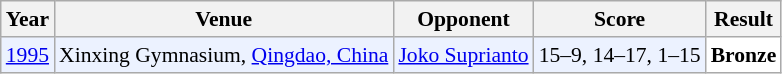<table class="sortable wikitable" style="font-size: 90%;">
<tr>
<th>Year</th>
<th>Venue</th>
<th>Opponent</th>
<th>Score</th>
<th>Result</th>
</tr>
<tr style="background:#ECF2FF">
<td align="center"><a href='#'>1995</a></td>
<td align="left">Xinxing Gymnasium, <a href='#'>Qingdao, China</a></td>
<td align="left"> <a href='#'>Joko Suprianto</a></td>
<td align="left">15–9, 14–17, 1–15</td>
<td style="text-align:left; background:white"> <strong>Bronze</strong></td>
</tr>
</table>
